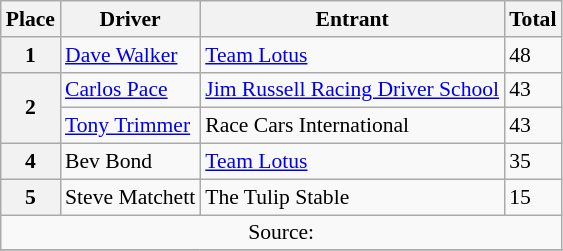<table class="wikitable" style="font-size: 90%;">
<tr>
<th>Place</th>
<th>Driver</th>
<th>Entrant</th>
<th>Total</th>
</tr>
<tr>
<th>1</th>
<td> <a href='#'>Dave Walker</a></td>
<td><a href='#'>Team Lotus</a></td>
<td>48</td>
</tr>
<tr>
<th rowspan=2>2</th>
<td> <a href='#'>Carlos Pace</a></td>
<td><a href='#'>Jim Russell Racing Driver School</a></td>
<td>43</td>
</tr>
<tr>
<td> <a href='#'>Tony Trimmer</a></td>
<td>Race Cars International</td>
<td>43</td>
</tr>
<tr>
<th>4</th>
<td> Bev Bond</td>
<td><a href='#'>Team Lotus</a></td>
<td>35</td>
</tr>
<tr>
<th>5</th>
<td> Steve Matchett</td>
<td>The Tulip Stable</td>
<td>15</td>
</tr>
<tr>
<td colspan=4 align=center>Source:</td>
</tr>
<tr>
</tr>
</table>
